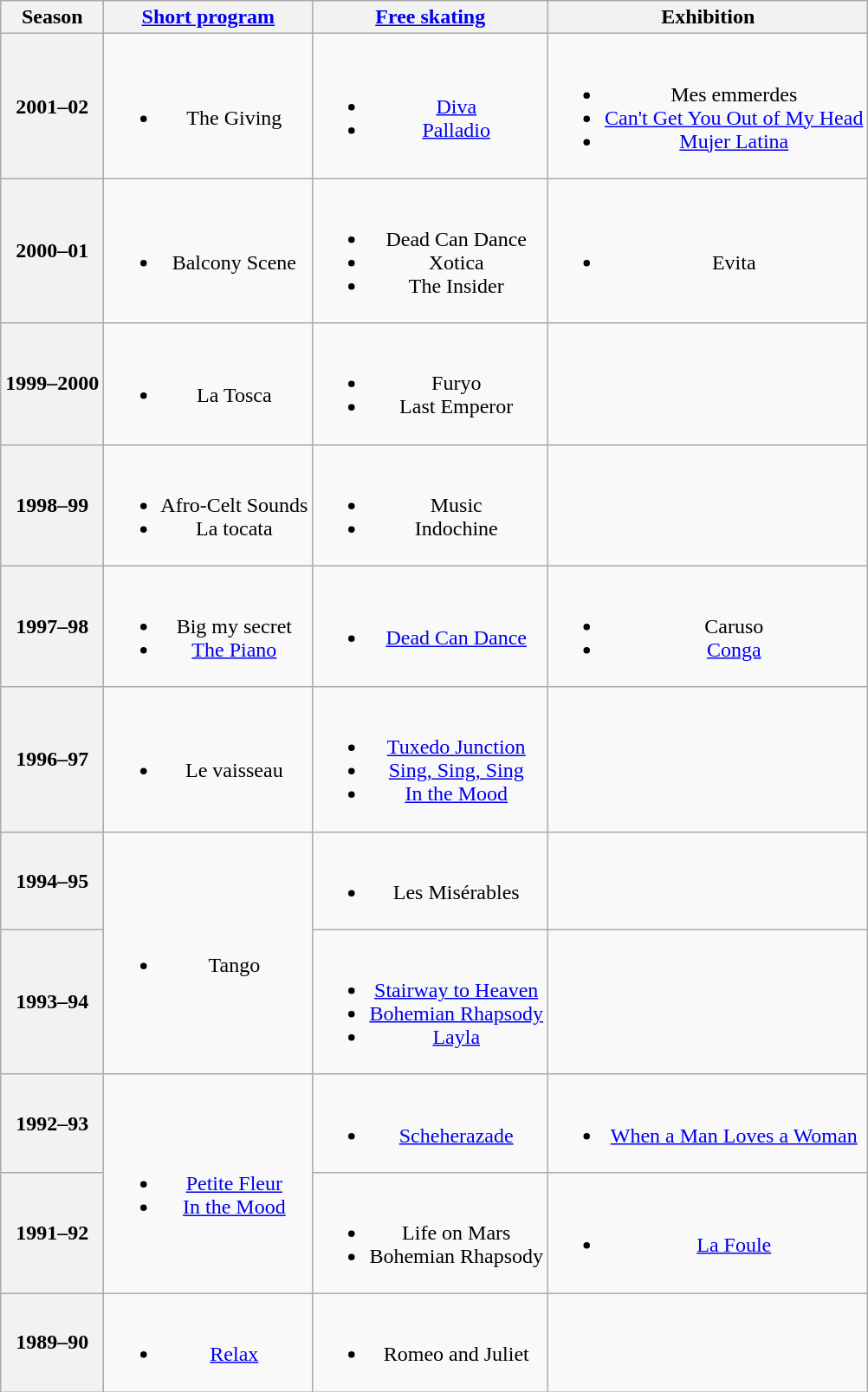<table class=wikitable style=text-align:center>
<tr>
<th>Season</th>
<th><a href='#'>Short program</a></th>
<th><a href='#'>Free skating</a></th>
<th>Exhibition</th>
</tr>
<tr>
<th>2001–02 <br> </th>
<td><br><ul><li>The Giving <br></li></ul></td>
<td><br><ul><li><a href='#'>Diva</a> <br></li><li><a href='#'>Palladio</a> <br></li></ul></td>
<td><br><ul><li>Mes emmerdes <br></li><li><a href='#'>Can't Get You Out of My Head</a> <br></li><li><a href='#'>Mujer Latina</a></li></ul></td>
</tr>
<tr>
<th>2000–01 <br> </th>
<td><br><ul><li>Balcony Scene <br></li></ul></td>
<td><br><ul><li>Dead Can Dance</li><li>Xotica <br></li><li>The Insider <br></li></ul></td>
<td><br><ul><li>Evita</li></ul></td>
</tr>
<tr>
<th>1999–2000 <br> </th>
<td><br><ul><li>La Tosca</li></ul></td>
<td><br><ul><li>Furyo</li><li>Last Emperor</li></ul></td>
<td></td>
</tr>
<tr>
<th>1998–99 <br> </th>
<td><br><ul><li>Afro-Celt Sounds</li><li>La tocata</li></ul></td>
<td><br><ul><li>Music <br></li><li>Indochine</li></ul></td>
<td></td>
</tr>
<tr>
<th>1997–98 <br> </th>
<td><br><ul><li>Big my secret</li><li><a href='#'>The Piano</a> <br></li></ul></td>
<td><br><ul><li><a href='#'>Dead Can Dance</a></li></ul></td>
<td><br><ul><li>Caruso</li><li><a href='#'>Conga</a> <br></li></ul></td>
</tr>
<tr>
<th>1996–97 <br> </th>
<td><br><ul><li>Le vaisseau <br></li></ul></td>
<td><br><ul><li><a href='#'>Tuxedo Junction</a></li><li><a href='#'>Sing, Sing, Sing</a></li><li><a href='#'>In the Mood</a></li></ul></td>
<td></td>
</tr>
<tr>
<th>1994–95 <br> </th>
<td rowspan=2><br><ul><li>Tango <br></li></ul></td>
<td><br><ul><li>Les Misérables</li></ul></td>
<td></td>
</tr>
<tr>
<th>1993–94 <br> </th>
<td><br><ul><li><a href='#'>Stairway to Heaven</a> <br></li><li><a href='#'>Bohemian Rhapsody</a> <br></li><li><a href='#'>Layla</a> <br></li></ul></td>
<td></td>
</tr>
<tr>
<th>1992–93 <br> </th>
<td rowspan=2><br><ul><li><a href='#'>Petite Fleur</a> <br></li><li><a href='#'>In the Mood</a> <br></li></ul></td>
<td><br><ul><li><a href='#'>Scheherazade</a> <br></li></ul></td>
<td><br><ul><li><a href='#'>When a Man Loves a Woman</a> <br></li></ul></td>
</tr>
<tr>
<th>1991–92 <br> </th>
<td><br><ul><li>Life on Mars <br></li><li>Bohemian Rhapsody <br></li></ul></td>
<td><br><ul><li><a href='#'>La Foule</a> <br></li></ul></td>
</tr>
<tr>
<th>1989–90 <br> </th>
<td><br><ul><li><a href='#'>Relax</a> <br></li></ul></td>
<td><br><ul><li>Romeo and Juliet</li></ul></td>
<td></td>
</tr>
</table>
